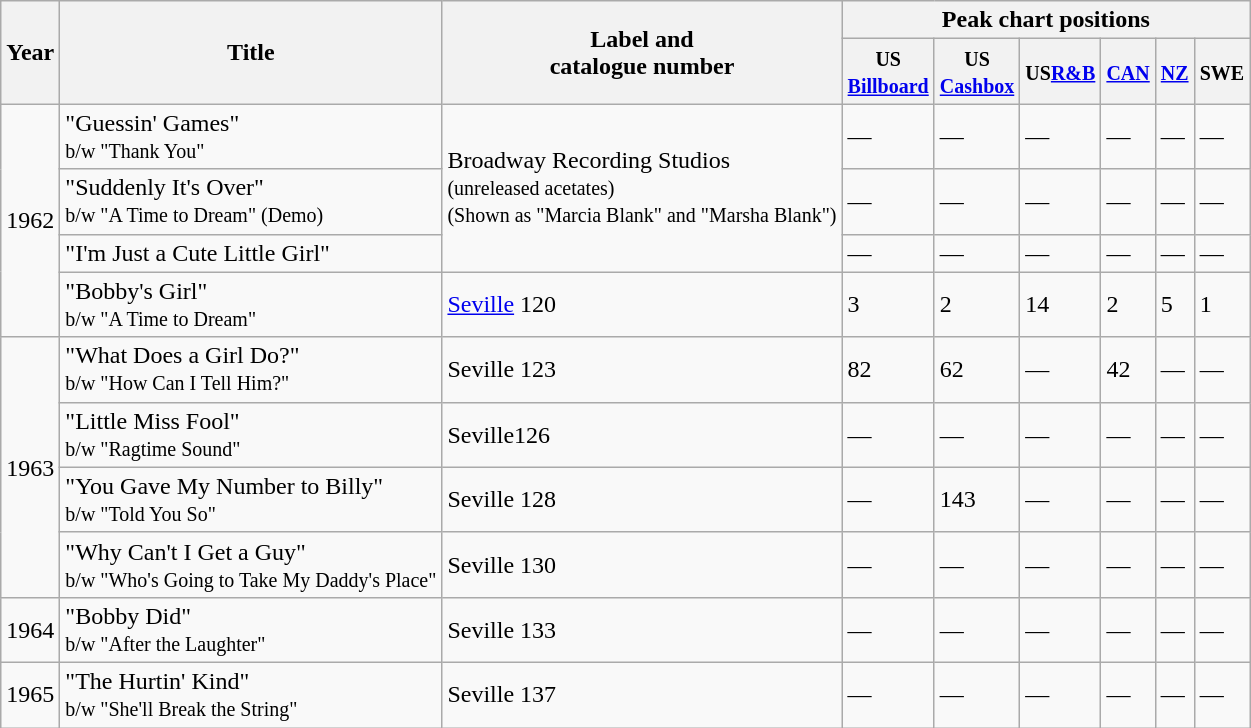<table class="wikitable">
<tr>
<th rowspan="2">Year</th>
<th rowspan="2">Title</th>
<th rowspan="2">Label and<br>catalogue number</th>
<th colspan="6">Peak chart positions</th>
</tr>
<tr>
<th><small>US</small><br><small><a href='#'>Billboard</a></small></th>
<th><small>US</small><br><small><a href='#'>Cashbox</a></small></th>
<th><small>US</small><small><a href='#'>R&B</a></small></th>
<th><small><a href='#'>CAN</a></small><br></th>
<th><small><a href='#'>NZ</a></small></th>
<th><small>SWE</small></th>
</tr>
<tr>
<td rowspan="4">1962</td>
<td>"Guessin' Games"<br><small>b/w "Thank You"</small></td>
<td rowspan="3">Broadway Recording Studios<br><small>(unreleased acetates)</small><br><small>(Shown as "Marcia Blank" and "Marsha Blank")</small></td>
<td>—</td>
<td>—</td>
<td>—</td>
<td>—</td>
<td>—</td>
<td>—</td>
</tr>
<tr>
<td>"Suddenly It's Over"<br><small>b/w "A Time to Dream" (Demo)</small></td>
<td>—</td>
<td>—</td>
<td>—</td>
<td>—</td>
<td>—</td>
<td>—</td>
</tr>
<tr>
<td>"I'm Just a Cute Little Girl"</td>
<td>—</td>
<td>—</td>
<td>—</td>
<td>—</td>
<td>—</td>
<td>—</td>
</tr>
<tr>
<td>"Bobby's Girl"<br><small>b/w "A Time to Dream"</small></td>
<td><a href='#'>Seville</a> 120</td>
<td>3</td>
<td>2</td>
<td>14</td>
<td>2</td>
<td>5</td>
<td>1</td>
</tr>
<tr>
<td rowspan="4">1963</td>
<td>"What Does a Girl Do?"<br><small>b/w "How Can I Tell Him?"</small></td>
<td>Seville 123</td>
<td>82</td>
<td>62</td>
<td>—</td>
<td>42</td>
<td>—</td>
<td>—</td>
</tr>
<tr>
<td>"Little Miss Fool"<br><small>b/w "Ragtime Sound"</small></td>
<td>Seville126</td>
<td>—</td>
<td>—</td>
<td>—</td>
<td>—</td>
<td>—</td>
<td>—</td>
</tr>
<tr>
<td>"You Gave My Number to Billy"<br><small>b/w "Told You So"</small></td>
<td>Seville 128</td>
<td>—</td>
<td>143</td>
<td>—</td>
<td>—</td>
<td>—</td>
<td>—</td>
</tr>
<tr>
<td>"Why Can't I Get a Guy"<br><small>b/w "Who's Going to Take My Daddy's Place"</small></td>
<td>Seville 130</td>
<td>—</td>
<td>—</td>
<td>—</td>
<td>—</td>
<td>—</td>
<td>—</td>
</tr>
<tr>
<td>1964</td>
<td>"Bobby Did"<br><small>b/w "After the Laughter"</small></td>
<td>Seville 133</td>
<td>—</td>
<td>—</td>
<td>—</td>
<td>—</td>
<td>—</td>
<td>—</td>
</tr>
<tr>
<td>1965</td>
<td>"The Hurtin' Kind"<br><small>b/w "She'll Break the String"</small></td>
<td>Seville 137</td>
<td>—</td>
<td>—</td>
<td>—</td>
<td>—</td>
<td>—</td>
<td>—</td>
</tr>
</table>
